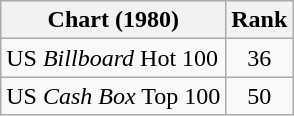<table class="wikitable">
<tr>
<th align="left">Chart (1980)</th>
<th style="text-align:center;">Rank</th>
</tr>
<tr>
<td>US <em>Billboard</em> Hot 100 </td>
<td style="text-align:center;">36</td>
</tr>
<tr>
<td>US <em>Cash Box</em> Top 100</td>
<td align="center">50</td>
</tr>
</table>
